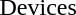<table>
<tr>
<th></th>
<th></th>
</tr>
<tr>
<td colspan="2">Devices</td>
</tr>
</table>
